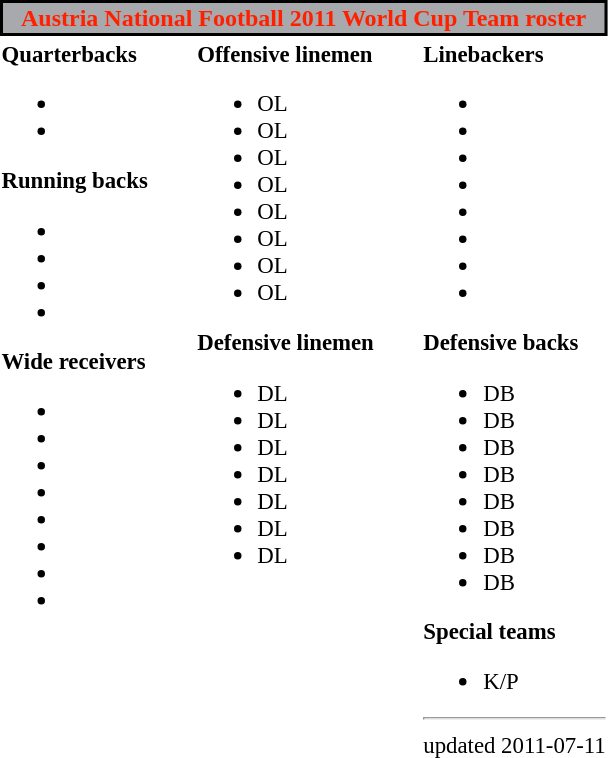<table class="toccolours" style="text-align: left;">
<tr>
<th colspan="7" style="background-color: #A8A9AD; border:2px solid #000000;color:#FF2000;text-align:center;">Austria National Football 2011 World Cup Team roster</th>
</tr>
<tr>
<td style="font-size: 95%;vertical-align:top;"><strong>Quarterbacks</strong><br><ul><li></li><li></li></ul><strong>Running backs</strong><ul><li></li><li></li><li></li><li></li></ul><strong>Wide receivers</strong><ul><li></li><li></li><li></li><li></li><li></li><li></li><li></li><li></li></ul></td>
<td style="width: 25px;"></td>
<td style="font-size: 95%;vertical-align:top;"><strong>Offensive linemen</strong><br><ul><li> OL</li><li> OL</li><li> OL</li><li> OL</li><li> OL</li><li> OL</li><li> OL</li><li> OL</li></ul><strong>Defensive linemen</strong><ul><li> DL</li><li> DL</li><li> DL</li><li> DL</li><li> DL</li><li> DL</li><li> DL</li></ul></td>
<td style="width: 25px;"></td>
<td style="font-size: 95%;vertical-align:top;"><strong>Linebackers </strong><br><ul><li></li><li></li><li></li><li></li><li></li><li></li><li></li><li></li></ul><strong>Defensive backs</strong><ul><li> DB</li><li> DB</li><li> DB</li><li> DB</li><li> DB</li><li> DB</li><li> DB</li><li> DB</li></ul><strong>Special teams</strong><ul><li> K/P</li></ul><hr>
<span> </span> updated 2011-07-11<br></td>
</tr>
<tr>
</tr>
</table>
